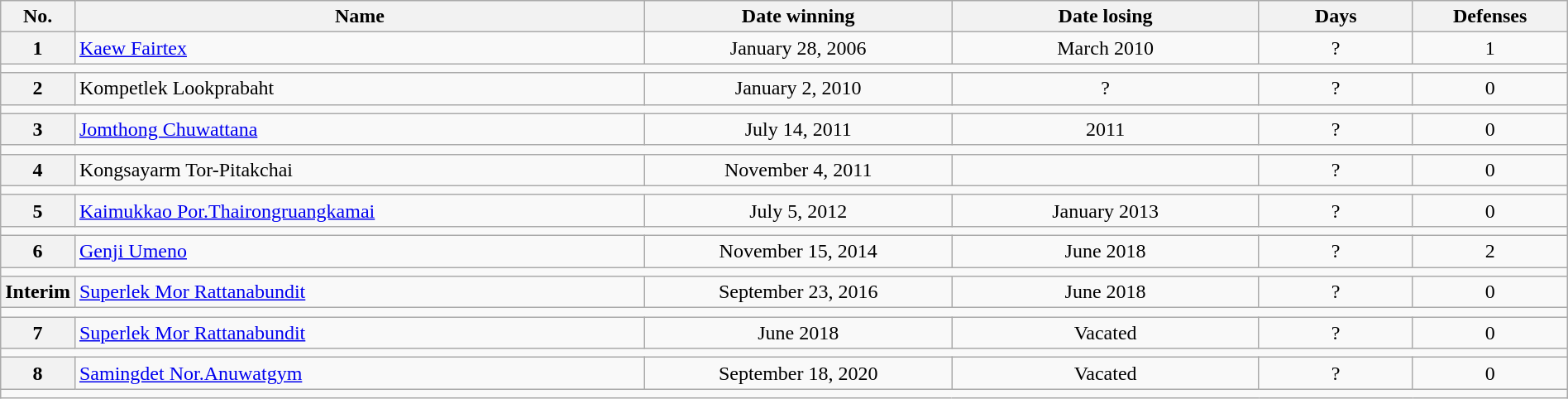<table class="wikitable" width=100%>
<tr>
<th style="width:1%;">No.</th>
<th style="width:37%;">Name</th>
<th style="width:20%;">Date winning</th>
<th style="width:20%;">Date losing</th>
<th data-sort-type="number" style="width:10%;">Days</th>
<th data-sort-type="number" style="width:10%;">Defenses</th>
</tr>
<tr align=center>
<th>1</th>
<td align=left> <a href='#'>Kaew Fairtex</a></td>
<td>January 28, 2006</td>
<td>March 2010</td>
<td>?</td>
<td>1</td>
</tr>
<tr>
<td colspan="6"></td>
</tr>
<tr align=center>
<th>2</th>
<td align=left> Kompetlek Lookprabaht</td>
<td>January 2, 2010</td>
<td>?</td>
<td>?</td>
<td>0</td>
</tr>
<tr>
<td colspan="6"></td>
</tr>
<tr align=center>
<th>3</th>
<td align=left> <a href='#'>Jomthong Chuwattana</a></td>
<td>July 14, 2011</td>
<td>2011</td>
<td>?</td>
<td>0</td>
</tr>
<tr>
<td colspan="6"></td>
</tr>
<tr align=center>
<th>4</th>
<td align=left> Kongsayarm Tor-Pitakchai</td>
<td>November 4, 2011</td>
<td></td>
<td>?</td>
<td>0</td>
</tr>
<tr>
<td colspan="6"></td>
</tr>
<tr align=center>
<th>5</th>
<td align=left> <a href='#'>Kaimukkao Por.Thairongruangkamai</a></td>
<td>July 5, 2012</td>
<td>January 2013</td>
<td>?</td>
<td>0</td>
</tr>
<tr>
<td colspan="6"></td>
</tr>
<tr align=center>
<th>6</th>
<td align=left> <a href='#'>Genji Umeno</a></td>
<td>November 15, 2014</td>
<td>June 2018</td>
<td>?</td>
<td>2</td>
</tr>
<tr>
<td colspan="6"></td>
</tr>
<tr align=center>
<th>Interim</th>
<td align=left> <a href='#'>Superlek Mor Rattanabundit</a></td>
<td>September 23, 2016</td>
<td>June 2018</td>
<td>?</td>
<td>0</td>
</tr>
<tr>
<td colspan="6"></td>
</tr>
<tr align=center>
<th>7</th>
<td align=left> <a href='#'>Superlek Mor Rattanabundit</a></td>
<td>June 2018</td>
<td>Vacated</td>
<td>?</td>
<td>0</td>
</tr>
<tr>
<td colspan="6"></td>
</tr>
<tr align=center>
<th>8</th>
<td align=left> <a href='#'>Samingdet Nor.Anuwatgym</a></td>
<td>September 18, 2020</td>
<td>Vacated</td>
<td>?</td>
<td>0</td>
</tr>
<tr>
<td colspan="6"></td>
</tr>
</table>
